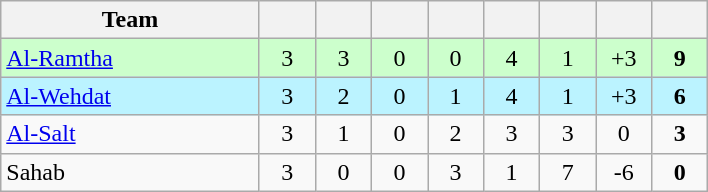<table class="wikitable" style="text-align: center;">
<tr>
<th width="165">Team</th>
<th width="30"></th>
<th width="30"></th>
<th width="30"></th>
<th width="30"></th>
<th width="30"></th>
<th width="30"></th>
<th width="30"></th>
<th width="30"></th>
</tr>
<tr bgcolor="#ccffcc">
<td align="left"><a href='#'>Al-Ramtha</a></td>
<td>3</td>
<td>3</td>
<td>0</td>
<td>0</td>
<td>4</td>
<td>1</td>
<td>+3</td>
<td><strong>9</strong></td>
</tr>
<tr bgcolor="#bbf3ff">
<td align="left"><a href='#'>Al-Wehdat</a></td>
<td>3</td>
<td>2</td>
<td>0</td>
<td>1</td>
<td>4</td>
<td>1</td>
<td>+3</td>
<td><strong>6</strong></td>
</tr>
<tr>
<td align="left"><a href='#'>Al-Salt</a></td>
<td>3</td>
<td>1</td>
<td>0</td>
<td>2</td>
<td>3</td>
<td>3</td>
<td>0</td>
<td><strong>3</strong></td>
</tr>
<tr>
<td align="left">Sahab</td>
<td>3</td>
<td>0</td>
<td>0</td>
<td>3</td>
<td>1</td>
<td>7</td>
<td>-6</td>
<td><strong>0</strong></td>
</tr>
</table>
